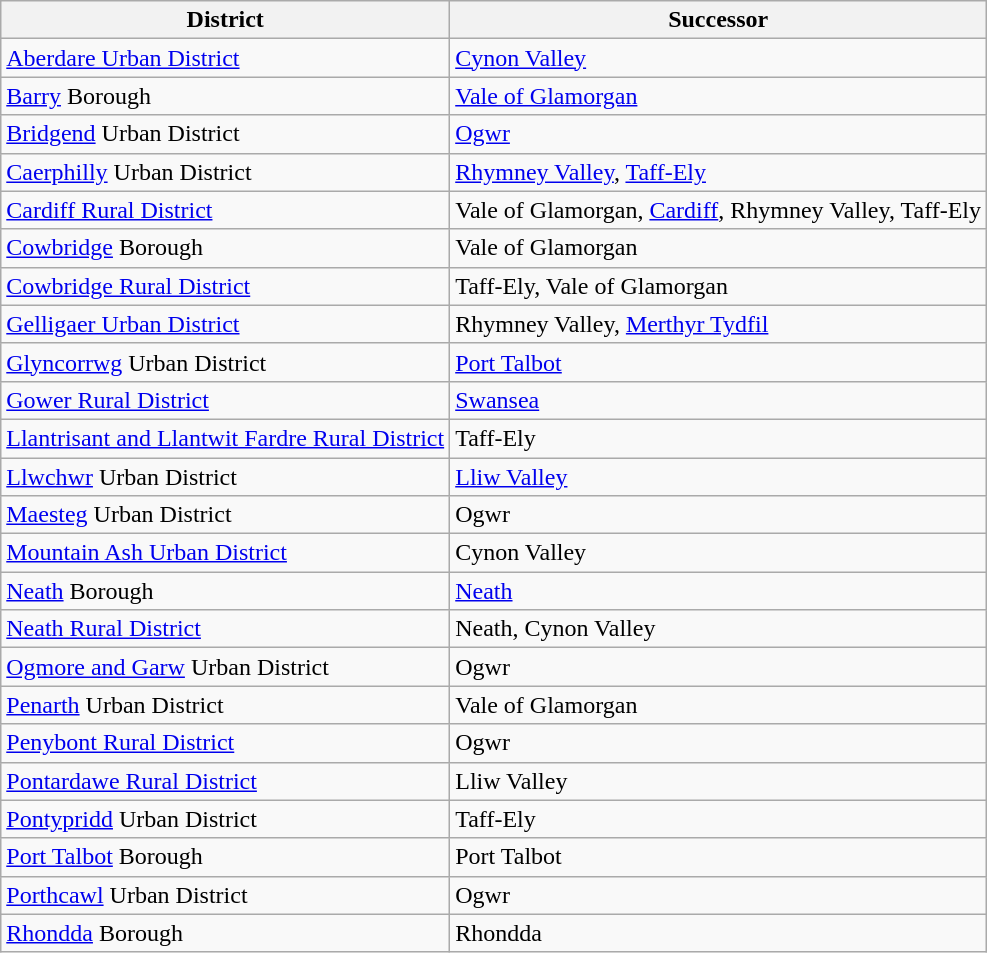<table class="wikitable">
<tr>
<th>District</th>
<th>Successor</th>
</tr>
<tr>
<td><a href='#'>Aberdare Urban District</a></td>
<td><a href='#'>Cynon Valley</a></td>
</tr>
<tr>
<td><a href='#'>Barry</a> Borough</td>
<td><a href='#'>Vale of Glamorgan</a></td>
</tr>
<tr>
<td><a href='#'>Bridgend</a> Urban District</td>
<td><a href='#'>Ogwr</a></td>
</tr>
<tr>
<td><a href='#'>Caerphilly</a> Urban District</td>
<td><a href='#'>Rhymney Valley</a>, <a href='#'>Taff-Ely</a></td>
</tr>
<tr>
<td><a href='#'>Cardiff Rural District</a></td>
<td>Vale of Glamorgan, <a href='#'>Cardiff</a>, Rhymney Valley, Taff-Ely</td>
</tr>
<tr>
<td><a href='#'>Cowbridge</a> Borough</td>
<td>Vale of Glamorgan</td>
</tr>
<tr>
<td><a href='#'>Cowbridge Rural District</a></td>
<td>Taff-Ely, Vale of Glamorgan</td>
</tr>
<tr>
<td><a href='#'>Gelligaer Urban District</a></td>
<td>Rhymney Valley, <a href='#'>Merthyr Tydfil</a></td>
</tr>
<tr>
<td><a href='#'>Glyncorrwg</a> Urban District</td>
<td><a href='#'>Port Talbot</a></td>
</tr>
<tr>
<td><a href='#'>Gower Rural District</a></td>
<td><a href='#'>Swansea</a></td>
</tr>
<tr>
<td><a href='#'>Llantrisant and Llantwit Fardre Rural District</a></td>
<td>Taff-Ely</td>
</tr>
<tr>
<td><a href='#'>Llwchwr</a> Urban District</td>
<td><a href='#'>Lliw Valley</a></td>
</tr>
<tr>
<td><a href='#'>Maesteg</a> Urban District</td>
<td>Ogwr</td>
</tr>
<tr>
<td><a href='#'>Mountain Ash Urban District</a></td>
<td>Cynon Valley</td>
</tr>
<tr>
<td><a href='#'>Neath</a> Borough</td>
<td><a href='#'>Neath</a></td>
</tr>
<tr>
<td><a href='#'>Neath Rural District</a></td>
<td>Neath, Cynon Valley</td>
</tr>
<tr>
<td><a href='#'>Ogmore and Garw</a> Urban District</td>
<td>Ogwr</td>
</tr>
<tr>
<td><a href='#'>Penarth</a> Urban District</td>
<td>Vale of Glamorgan</td>
</tr>
<tr>
<td><a href='#'>Penybont Rural District</a></td>
<td>Ogwr</td>
</tr>
<tr>
<td><a href='#'>Pontardawe Rural District</a></td>
<td>Lliw Valley</td>
</tr>
<tr>
<td><a href='#'>Pontypridd</a> Urban District</td>
<td>Taff-Ely</td>
</tr>
<tr>
<td><a href='#'>Port Talbot</a> Borough</td>
<td>Port Talbot</td>
</tr>
<tr>
<td><a href='#'>Porthcawl</a> Urban District</td>
<td>Ogwr</td>
</tr>
<tr>
<td><a href='#'>Rhondda</a> Borough</td>
<td>Rhondda</td>
</tr>
</table>
